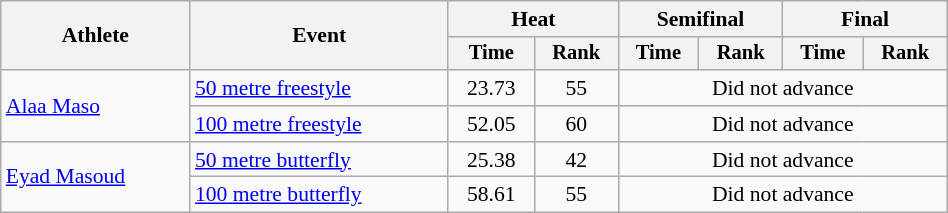<table class="wikitable" style="text-align:center; font-size:90%; width:50%;">
<tr>
<th rowspan="2">Athlete</th>
<th rowspan="2">Event</th>
<th colspan="2">Heat</th>
<th colspan="2">Semifinal</th>
<th colspan="2">Final</th>
</tr>
<tr style="font-size:95%">
<th>Time</th>
<th>Rank</th>
<th>Time</th>
<th>Rank</th>
<th>Time</th>
<th>Rank</th>
</tr>
<tr>
<td align=left rowspan=2><a href='#'>Alaa Maso</a></td>
<td align=left><a href='#'>50 metre freestyle</a></td>
<td>23.73</td>
<td>55</td>
<td colspan=4>Did not advance</td>
</tr>
<tr>
<td align=left><a href='#'>100 metre freestyle</a></td>
<td>52.05</td>
<td>60</td>
<td colspan=4>Did not advance</td>
</tr>
<tr>
<td align=left rowspan=2><a href='#'>Eyad Masoud</a></td>
<td align=left><a href='#'>50 metre butterfly</a></td>
<td>25.38</td>
<td>42</td>
<td colspan=4>Did not advance</td>
</tr>
<tr>
<td align=left><a href='#'>100 metre butterfly</a></td>
<td>58.61</td>
<td>55</td>
<td colspan=4>Did not advance</td>
</tr>
</table>
